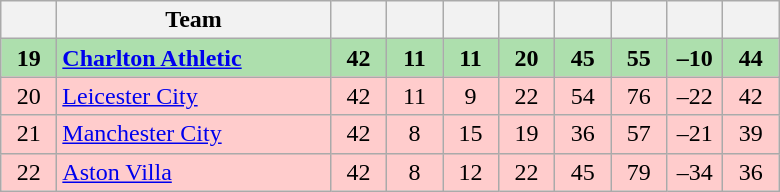<table class="wikitable" style="text-align:center">
<tr>
<th width="30"></th>
<th width="175">Team</th>
<th width="30"></th>
<th width="30"></th>
<th width="30"></th>
<th width="30"></th>
<th width="30"></th>
<th width="30"></th>
<th width="30"></th>
<th width="30"></th>
</tr>
<tr bgcolor=#ADDFAD>
<td><strong>19</strong></td>
<td align=left><strong><a href='#'>Charlton Athletic</a></strong></td>
<td><strong>42</strong></td>
<td><strong>11</strong></td>
<td><strong>11</strong></td>
<td><strong>20</strong></td>
<td><strong>45</strong></td>
<td><strong>55</strong></td>
<td><strong>–10</strong></td>
<td><strong>44</strong></td>
</tr>
<tr bgcolor="FFCCCC">
<td>20</td>
<td align=left><a href='#'>Leicester City</a></td>
<td>42</td>
<td>11</td>
<td>9</td>
<td>22</td>
<td>54</td>
<td>76</td>
<td>–22</td>
<td>42</td>
</tr>
<tr bgcolor="FFCCCC">
<td>21</td>
<td align=left><a href='#'>Manchester City</a></td>
<td>42</td>
<td>8</td>
<td>15</td>
<td>19</td>
<td>36</td>
<td>57</td>
<td>–21</td>
<td>39</td>
</tr>
<tr bgcolor="FFCCCC">
<td>22</td>
<td align=left><a href='#'>Aston Villa</a></td>
<td>42</td>
<td>8</td>
<td>12</td>
<td>22</td>
<td>45</td>
<td>79</td>
<td>–34</td>
<td>36</td>
</tr>
</table>
